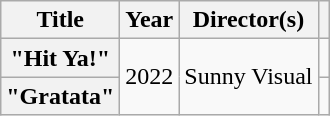<table class="wikitable plainrowheaders" style="text-align:center">
<tr>
<th scope="col">Title</th>
<th scope="col">Year</th>
<th scope="col">Director(s)</th>
<th scope="col"></th>
</tr>
<tr>
<th scope="row">"Hit Ya!"</th>
<td rowspan="2">2022</td>
<td rowspan="2">Sunny Visual</td>
<td></td>
</tr>
<tr>
<th scope="row">"Gratata"</th>
<td></td>
</tr>
</table>
